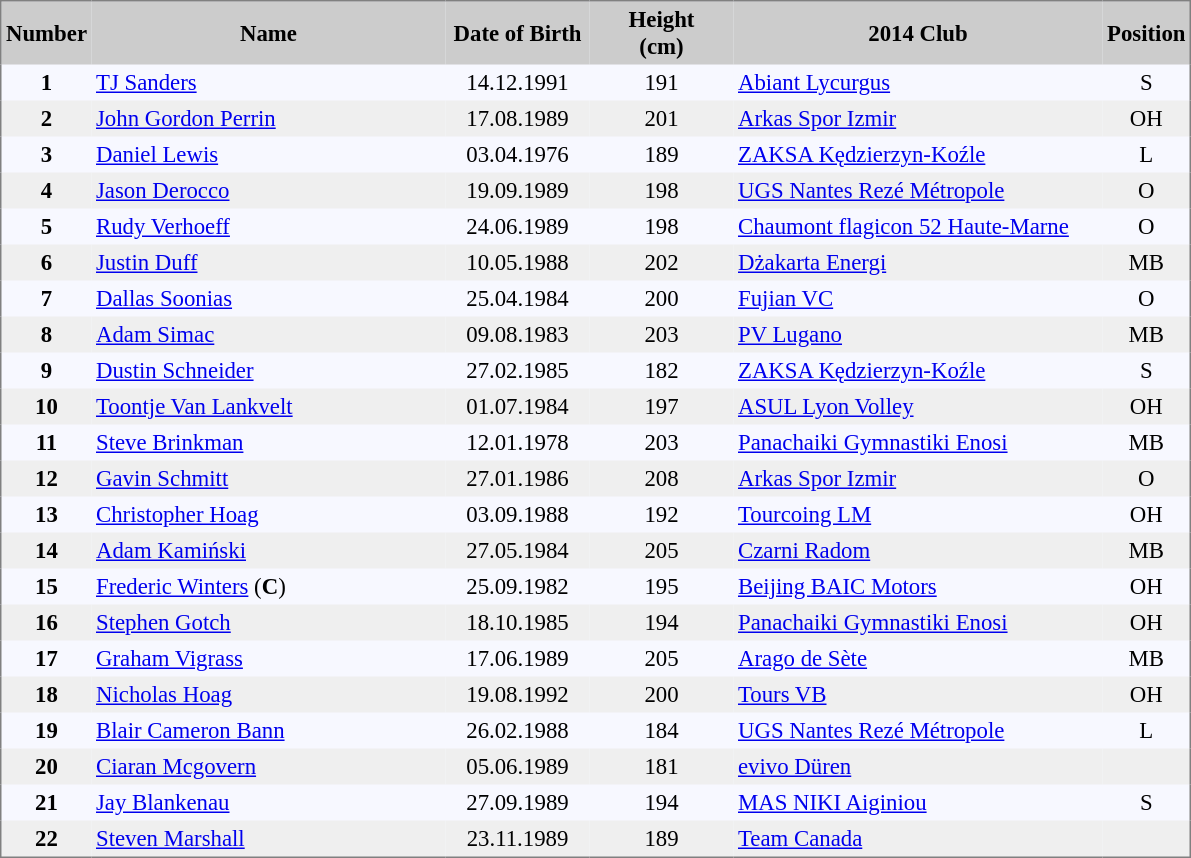<table cellpadding="3" style="background: #f7f8ff; font-size: 95%; border: 1px solid gray; border-collapse: collapse;">
<tr style="background:#ccc;">
<th style="width: 10px;"><strong>Number</strong></th>
<th style="width: 230px;"><strong>Name</strong></th>
<th style="width: 90px;"><strong>Date of Birth</strong></th>
<th style="width: 90px;"><strong>Height<br>(cm)</strong></th>
<th style="width: 240px;"><strong>2014 Club</strong></th>
<th style="width: 50px;"><strong>Position</strong></th>
</tr>
<tr>
<td style="text-align:center;"><strong>1</strong></td>
<td><a href='#'>TJ Sanders</a></td>
<td style="text-align:center;">14.12.1991</td>
<td style="text-align:center;">191</td>
<td> <a href='#'>Abiant Lycurgus</a></td>
<td style="text-align:center;">S</td>
</tr>
<tr style="background: #efefef;">
<td style="text-align:center;"><strong>2</strong></td>
<td><a href='#'>John Gordon Perrin</a></td>
<td style="text-align:center;">17.08.1989</td>
<td style="text-align:center;">201</td>
<td> <a href='#'>Arkas Spor Izmir</a></td>
<td style="text-align:center;">OH</td>
</tr>
<tr>
<td style="text-align:center;"><strong>3</strong></td>
<td><a href='#'>Daniel Lewis</a></td>
<td style="text-align:center;">03.04.1976</td>
<td style="text-align:center;">189</td>
<td> <a href='#'>ZAKSA Kędzierzyn-Koźle</a></td>
<td style="text-align:center;">L</td>
</tr>
<tr style="background: #efefef;">
<td style="text-align:center;"><strong>4</strong></td>
<td><a href='#'>Jason Derocco</a></td>
<td style="text-align:center;">19.09.1989</td>
<td style="text-align:center;">198</td>
<td> <a href='#'>UGS Nantes Rezé Métropole</a></td>
<td style="text-align:center;">O</td>
</tr>
<tr>
<td style="text-align:center;"><strong>5</strong></td>
<td><a href='#'>Rudy Verhoeff</a></td>
<td style="text-align:center;">24.06.1989</td>
<td style="text-align:center;">198</td>
<td> <a href='#'>Chaumont flagicon 52 Haute-Marne</a></td>
<td style="text-align:center;">O</td>
</tr>
<tr style="background: #efefef;">
<td style="text-align:center;"><strong>6</strong></td>
<td><a href='#'>Justin Duff</a></td>
<td style="text-align:center;">10.05.1988</td>
<td style="text-align:center;">202</td>
<td> <a href='#'>Dżakarta Energi</a></td>
<td style="text-align:center;">MB</td>
</tr>
<tr>
<td style="text-align:center;"><strong>7</strong></td>
<td><a href='#'>Dallas Soonias</a></td>
<td style="text-align:center;">25.04.1984</td>
<td style="text-align:center;">200</td>
<td> <a href='#'>Fujian VC</a></td>
<td style="text-align:center;">O</td>
</tr>
<tr style="background: #efefef;">
<td style="text-align:center;"><strong>8</strong></td>
<td><a href='#'>Adam Simac</a></td>
<td style="text-align:center;">09.08.1983</td>
<td style="text-align:center;">203</td>
<td> <a href='#'>PV Lugano</a></td>
<td style="text-align:center;">MB</td>
</tr>
<tr>
<td style="text-align:center;"><strong>9</strong></td>
<td><a href='#'>Dustin Schneider</a></td>
<td style="text-align:center;">27.02.1985</td>
<td style="text-align:center;">182</td>
<td> <a href='#'>ZAKSA Kędzierzyn-Koźle</a></td>
<td style="text-align:center;">S</td>
</tr>
<tr style="background: #efefef;">
<td style="text-align:center;"><strong>10</strong></td>
<td><a href='#'>Toontje Van Lankvelt</a></td>
<td style="text-align:center;">01.07.1984</td>
<td style="text-align:center;">197</td>
<td> <a href='#'>ASUL Lyon Volley</a></td>
<td style="text-align:center;">OH</td>
</tr>
<tr>
<td style="text-align:center;"><strong>11</strong></td>
<td><a href='#'>Steve Brinkman</a></td>
<td style="text-align:center;">12.01.1978</td>
<td style="text-align:center;">203</td>
<td> <a href='#'>Panachaiki Gymnastiki Enosi</a></td>
<td style="text-align:center;">MB</td>
</tr>
<tr style="background: #efefef;">
<td style="text-align:center;"><strong>12</strong></td>
<td><a href='#'>Gavin Schmitt</a></td>
<td style="text-align:center;">27.01.1986</td>
<td style="text-align:center;">208</td>
<td> <a href='#'>Arkas Spor Izmir</a></td>
<td style="text-align:center;">O</td>
</tr>
<tr>
<td style="text-align:center;"><strong>13</strong></td>
<td><a href='#'>Christopher Hoag</a></td>
<td style="text-align:center;">03.09.1988</td>
<td style="text-align:center;">192</td>
<td> <a href='#'>Tourcoing LM</a></td>
<td style="text-align:center;">OH</td>
</tr>
<tr style="background: #efefef;">
<td style="text-align:center;"><strong>14</strong></td>
<td><a href='#'>Adam Kamiński</a></td>
<td style="text-align:center;">27.05.1984</td>
<td style="text-align:center;">205</td>
<td> <a href='#'>Czarni Radom</a></td>
<td style="text-align:center;">MB</td>
</tr>
<tr>
<td style="text-align:center;"><strong>15</strong></td>
<td><a href='#'>Frederic Winters</a> (<strong>C</strong>)</td>
<td style="text-align:center;">25.09.1982</td>
<td style="text-align:center;">195</td>
<td> <a href='#'>Beijing BAIC Motors</a></td>
<td style="text-align:center;">OH</td>
</tr>
<tr style="background: #efefef;">
<td style="text-align:center;"><strong>16</strong></td>
<td><a href='#'>Stephen Gotch</a></td>
<td style="text-align:center;">18.10.1985</td>
<td style="text-align:center;">194</td>
<td> <a href='#'>Panachaiki Gymnastiki Enosi</a></td>
<td style="text-align:center;">OH</td>
</tr>
<tr>
<td style="text-align:center;"><strong>17</strong></td>
<td><a href='#'>Graham Vigrass</a></td>
<td style="text-align:center;">17.06.1989</td>
<td style="text-align:center;">205</td>
<td> <a href='#'>Arago de Sète</a></td>
<td style="text-align:center;">MB</td>
</tr>
<tr style="background: #efefef;">
<td style="text-align:center;"><strong>18</strong></td>
<td><a href='#'>Nicholas Hoag</a></td>
<td style="text-align:center;">19.08.1992</td>
<td style="text-align:center;">200</td>
<td> <a href='#'>Tours VB</a></td>
<td style="text-align:center;">OH</td>
</tr>
<tr>
<td style="text-align:center;"><strong>19</strong></td>
<td><a href='#'>Blair Cameron Bann</a></td>
<td style="text-align:center;">26.02.1988</td>
<td style="text-align:center;">184</td>
<td> <a href='#'>UGS Nantes Rezé Métropole</a></td>
<td style="text-align:center;">L</td>
</tr>
<tr style="background: #efefef;">
<td style="text-align:center;"><strong>20</strong></td>
<td><a href='#'>Ciaran Mcgovern</a></td>
<td style="text-align:center;">05.06.1989</td>
<td style="text-align:center;">181</td>
<td> <a href='#'>evivo Düren</a></td>
<td style="text-align:center;"></td>
</tr>
<tr>
<td style="text-align:center;"><strong>21</strong></td>
<td><a href='#'>Jay Blankenau</a></td>
<td style="text-align:center;">27.09.1989</td>
<td style="text-align:center;">194</td>
<td> <a href='#'>MAS NIKI Aiginiou</a></td>
<td style="text-align:center;">S</td>
</tr>
<tr style="background: #efefef;">
<td style="text-align:center;"><strong>22</strong></td>
<td><a href='#'>Steven Marshall</a></td>
<td style="text-align:center;">23.11.1989</td>
<td style="text-align:center;">189</td>
<td> <a href='#'>Team Canada</a></td>
<td style="text-align:center;"></td>
</tr>
</table>
